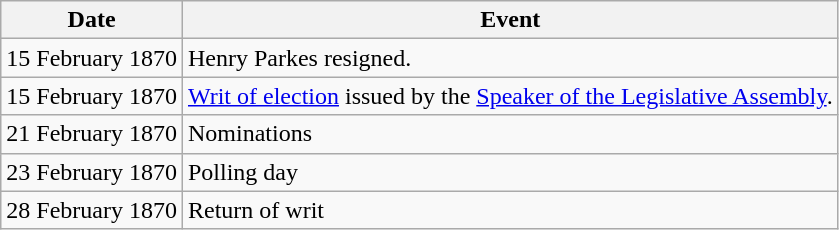<table class="wikitable">
<tr>
<th>Date</th>
<th>Event</th>
</tr>
<tr>
<td>15 February 1870</td>
<td>Henry Parkes resigned.</td>
</tr>
<tr>
<td>15 February 1870</td>
<td><a href='#'>Writ of election</a> issued by the <a href='#'>Speaker of the Legislative Assembly</a>.</td>
</tr>
<tr>
<td>21 February 1870</td>
<td>Nominations</td>
</tr>
<tr>
<td>23 February 1870</td>
<td>Polling day</td>
</tr>
<tr>
<td>28 February 1870</td>
<td>Return of writ</td>
</tr>
</table>
